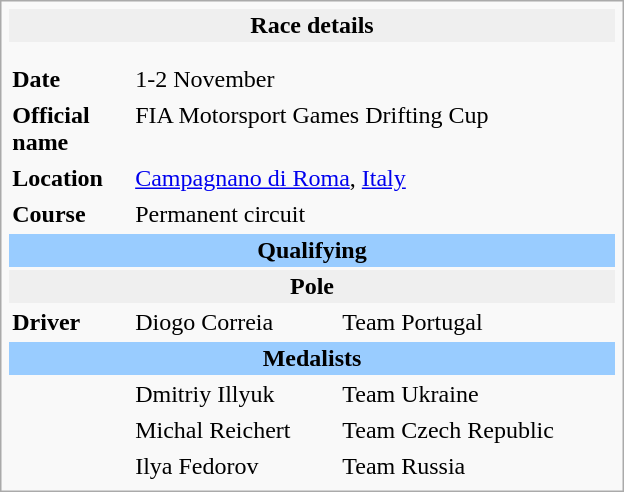<table class="infobox" align="right" cellpadding="2" style="float:right; width: 26em; ">
<tr>
<th colspan="3" bgcolor="#efefef">Race details</th>
</tr>
<tr>
<td colspan="3" style="text-align:center;"></td>
</tr>
<tr>
<td colspan="3" style="text-align:center;"></td>
</tr>
<tr>
<td style="width: 20%;"><strong>Date</strong></td>
<td>1-2 November</td>
</tr>
<tr>
<td><strong>Official name</strong></td>
<td colspan=2>FIA Motorsport Games Drifting Cup</td>
</tr>
<tr>
<td><strong>Location</strong></td>
<td colspan=2><a href='#'>Campagnano di Roma</a>, <a href='#'>Italy</a></td>
</tr>
<tr>
<td><strong>Course</strong></td>
<td colspan=2>Permanent circuit<br></td>
</tr>
<tr>
<td colspan=3 style="text-align:center; background-color:#99ccff"><strong>Qualifying</strong></td>
</tr>
<tr>
<th colspan=3 bgcolor="#efefef">Pole</th>
</tr>
<tr>
<td><strong>Driver</strong></td>
<td> Diogo Correia</td>
<td>Team Portugal</td>
</tr>
<tr>
<td colspan=3 style="text-align:center; background-color:#99ccff"><strong>Medalists</strong></td>
</tr>
<tr>
<td></td>
<td> Dmitriy Illyuk</td>
<td>Team Ukraine</td>
</tr>
<tr>
<td></td>
<td> Michal Reichert</td>
<td>Team Czech Republic</td>
</tr>
<tr>
<td></td>
<td> Ilya Fedorov</td>
<td>Team Russia</td>
</tr>
</table>
